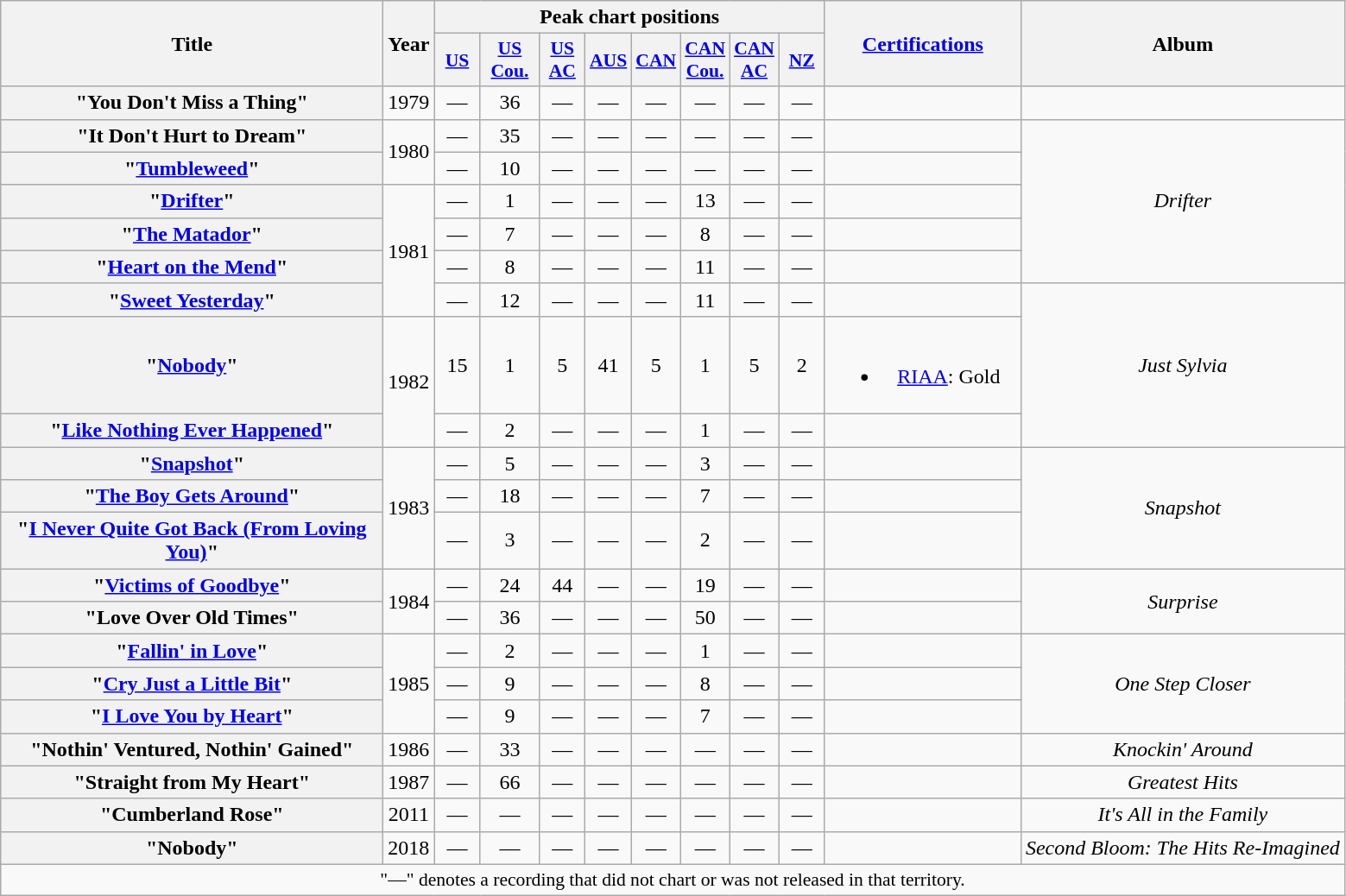<table class="wikitable plainrowheaders" style="text-align:center;" border="1">
<tr>
<th scope="col" rowspan="2" style="width:18em;">Title</th>
<th scope="col" rowspan="2">Year</th>
<th scope="col" colspan="8">Peak chart positions</th>
<th scope="col" rowspan="2" style="width:9em;"><a href='#'>Certifications</a></th>
<th scope="col" rowspan="2">Album</th>
</tr>
<tr>
<th scope="col" style="width:2em;font-size:90%;"><a href='#'>US</a><br></th>
<th scope="col" style="width:2.7em;font-size:90%;"><a href='#'>US<br>Cou.</a><br></th>
<th scope="col" style="width:2em;font-size:90%;"><a href='#'>US<br>AC</a><br></th>
<th scope="col" style="width:2em;font-size:90%;"><a href='#'>AUS</a><br></th>
<th scope="col" style="width:2em;font-size:90%;"><a href='#'>CAN</a><br></th>
<th scope="col" style="width:2em;font-size:90%;"><a href='#'>CAN<br>Cou.</a><br></th>
<th scope="col" style="width:2em;font-size:90%;"><a href='#'>CAN<br>AC</a><br></th>
<th scope="col" style="width:2em;font-size:90%;"><a href='#'>NZ</a><br></th>
</tr>
<tr>
<th scope="row">"You Don't Miss a Thing"</th>
<td>1979</td>
<td>—</td>
<td>36</td>
<td>—</td>
<td>—</td>
<td>—</td>
<td>—</td>
<td>—</td>
<td>—</td>
<td></td>
<td></td>
</tr>
<tr>
<th scope="row">"It Don't Hurt to Dream"</th>
<td rowspan="2">1980</td>
<td>—</td>
<td>35</td>
<td>—</td>
<td>—</td>
<td>—</td>
<td>—</td>
<td>—</td>
<td>—</td>
<td></td>
<td rowspan="5"><em>Drifter</em></td>
</tr>
<tr>
<th scope="row">"<a href='#'>Tumbleweed</a>"</th>
<td>—</td>
<td>10</td>
<td>—</td>
<td>—</td>
<td>—</td>
<td>—</td>
<td>—</td>
<td>—</td>
<td></td>
</tr>
<tr>
<th scope="row">"<a href='#'>Drifter</a>"</th>
<td rowspan="4">1981</td>
<td>—</td>
<td>1</td>
<td>—</td>
<td>—</td>
<td>—</td>
<td>13</td>
<td>—</td>
<td>—</td>
<td></td>
</tr>
<tr>
<th scope="row">"<a href='#'>The Matador</a>"</th>
<td>—</td>
<td>7</td>
<td>—</td>
<td>—</td>
<td>—</td>
<td>8</td>
<td>—</td>
<td>—</td>
<td></td>
</tr>
<tr>
<th scope="row">"<a href='#'>Heart on the Mend</a>"</th>
<td>—</td>
<td>8</td>
<td>—</td>
<td>—</td>
<td>—</td>
<td>11</td>
<td>—</td>
<td>—</td>
<td></td>
</tr>
<tr>
<th scope="row">"<a href='#'>Sweet Yesterday</a>"</th>
<td>—</td>
<td>12</td>
<td>—</td>
<td>—</td>
<td>—</td>
<td>11</td>
<td>—</td>
<td>—</td>
<td></td>
<td rowspan="3"><em>Just Sylvia</em></td>
</tr>
<tr>
<th scope="row">"<a href='#'>Nobody</a>"</th>
<td rowspan="2">1982</td>
<td>15</td>
<td>1</td>
<td>5</td>
<td>41</td>
<td>5</td>
<td>1</td>
<td>5</td>
<td>2</td>
<td><br><ul><li><a href='#'>RIAA</a>: Gold</li></ul></td>
</tr>
<tr>
<th scope="row">"<a href='#'>Like Nothing Ever Happened</a>"</th>
<td>—</td>
<td>2</td>
<td>—</td>
<td>—</td>
<td>—</td>
<td>1</td>
<td>—</td>
<td>—</td>
<td></td>
</tr>
<tr>
<th scope="row">"<a href='#'>Snapshot</a>"</th>
<td rowspan="3">1983</td>
<td>—</td>
<td>5</td>
<td>—</td>
<td>—</td>
<td>—</td>
<td>3</td>
<td>—</td>
<td>—</td>
<td></td>
<td rowspan="3"><em>Snapshot</em></td>
</tr>
<tr>
<th scope="row">"<a href='#'>The Boy Gets Around</a>"</th>
<td>—</td>
<td>18</td>
<td>—</td>
<td>—</td>
<td>—</td>
<td>7</td>
<td>—</td>
<td>—</td>
<td></td>
</tr>
<tr>
<th scope="row">"<a href='#'>I Never Quite Got Back (From Loving You)</a>"</th>
<td>—</td>
<td>3</td>
<td>—</td>
<td>—</td>
<td>—</td>
<td>2</td>
<td>—</td>
<td>—</td>
<td></td>
</tr>
<tr>
<th scope="row">"<a href='#'>Victims of Goodbye</a>"</th>
<td rowspan="2">1984</td>
<td>—</td>
<td>24</td>
<td>44</td>
<td>—</td>
<td>—</td>
<td>19</td>
<td>—</td>
<td>—</td>
<td></td>
<td rowspan="2"><em>Surprise</em></td>
</tr>
<tr>
<th scope="row">"Love Over Old Times"</th>
<td>—</td>
<td>36</td>
<td>—</td>
<td>—</td>
<td>—</td>
<td>50</td>
<td>—</td>
<td>—</td>
<td></td>
</tr>
<tr>
<th scope="row">"<a href='#'>Fallin' in Love</a>"</th>
<td rowspan="3">1985</td>
<td>—</td>
<td>2</td>
<td>—</td>
<td>—</td>
<td>—</td>
<td>1</td>
<td>—</td>
<td>—</td>
<td></td>
<td rowspan="3"><em>One Step Closer</em></td>
</tr>
<tr>
<th scope="row">"<a href='#'>Cry Just a Little Bit</a>"</th>
<td>—</td>
<td>9</td>
<td>—</td>
<td>—</td>
<td>—</td>
<td>8</td>
<td>—</td>
<td>—</td>
<td></td>
</tr>
<tr>
<th scope="row">"<a href='#'>I Love You by Heart</a>" </th>
<td>—</td>
<td>9</td>
<td>—</td>
<td>—</td>
<td>—</td>
<td>7</td>
<td>—</td>
<td>—</td>
<td></td>
</tr>
<tr>
<th scope="row">"Nothin' Ventured, Nothin' Gained"</th>
<td>1986</td>
<td>—</td>
<td>33</td>
<td>—</td>
<td>—</td>
<td>—</td>
<td>—</td>
<td>—</td>
<td>—</td>
<td></td>
<td><em>Knockin' Around</em></td>
</tr>
<tr>
<th scope="row">"Straight from My Heart"</th>
<td>1987</td>
<td>—</td>
<td>66</td>
<td>—</td>
<td>—</td>
<td>—</td>
<td>—</td>
<td>—</td>
<td>—</td>
<td></td>
<td><em>Greatest Hits</em></td>
</tr>
<tr>
<th scope="row">"Cumberland Rose"</th>
<td>2011</td>
<td>—</td>
<td>—</td>
<td>—</td>
<td>—</td>
<td>—</td>
<td>—</td>
<td>—</td>
<td>—</td>
<td></td>
<td><em>It's All in the Family</em></td>
</tr>
<tr>
<th scope="row">"Nobody" </th>
<td>2018</td>
<td>—</td>
<td>—</td>
<td>—</td>
<td>—</td>
<td>—</td>
<td>—</td>
<td>—</td>
<td>—</td>
<td></td>
<td><em>Second Bloom: The Hits Re-Imagined</em></td>
</tr>
<tr>
<td colspan="12" style="font-size:90%">"—" denotes a recording that did not chart or was not released in that territory.</td>
</tr>
</table>
